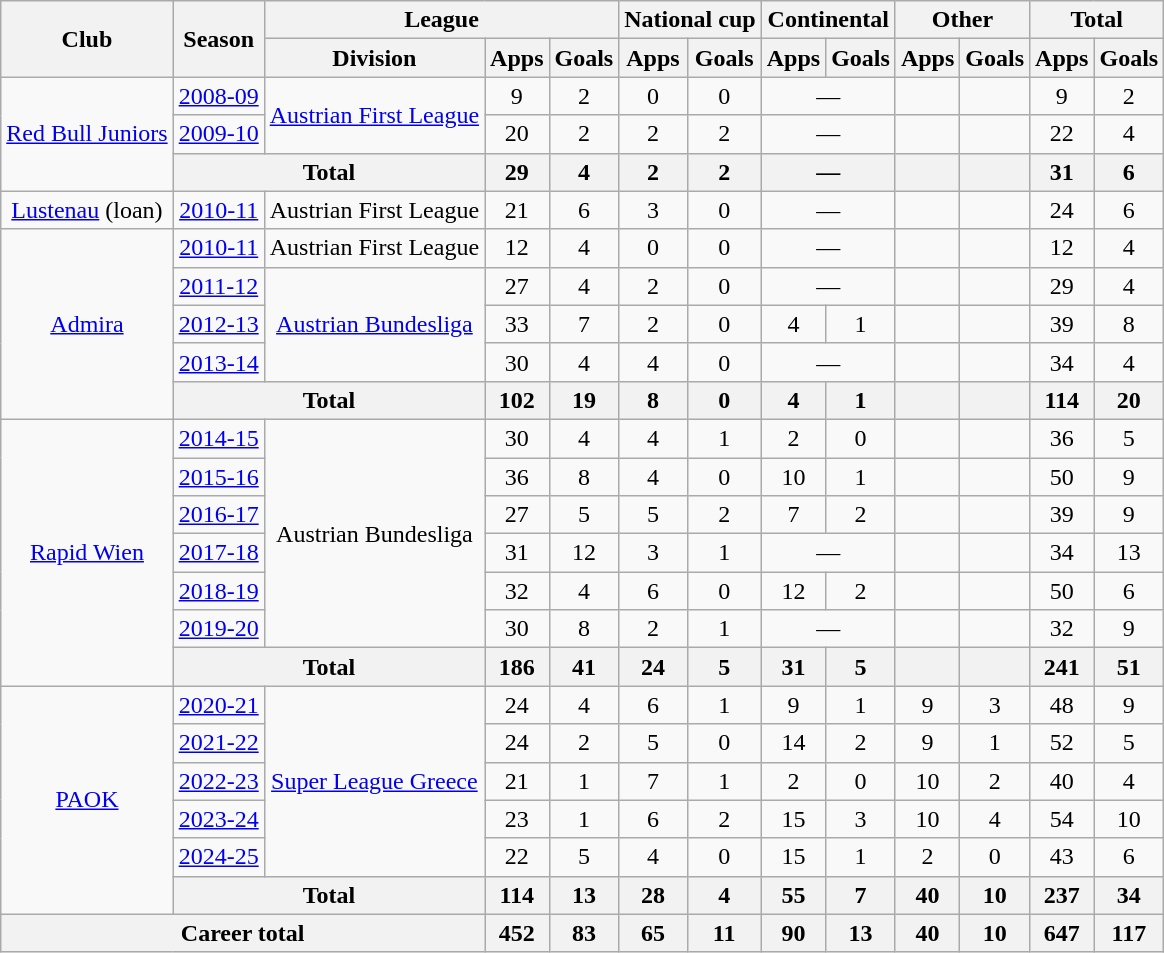<table class="wikitable" style="text-align:center">
<tr>
<th rowspan="2">Club</th>
<th rowspan="2">Season</th>
<th colspan="3">League</th>
<th colspan="2">National cup</th>
<th colspan="2">Continental</th>
<th colspan="2">Other</th>
<th colspan="2">Total</th>
</tr>
<tr>
<th>Division</th>
<th>Apps</th>
<th>Goals</th>
<th>Apps</th>
<th>Goals</th>
<th>Apps</th>
<th>Goals</th>
<th>Apps</th>
<th>Goals</th>
<th>Apps</th>
<th>Goals</th>
</tr>
<tr>
<td rowspan="3"><a href='#'>Red Bull Juniors</a></td>
<td><a href='#'>2008-09</a></td>
<td rowspan="2"><a href='#'>Austrian First League</a></td>
<td>9</td>
<td>2</td>
<td>0</td>
<td>0</td>
<td colspan="2">—</td>
<td></td>
<td></td>
<td>9</td>
<td>2</td>
</tr>
<tr>
<td><a href='#'>2009-10</a></td>
<td>20</td>
<td>2</td>
<td>2</td>
<td>2</td>
<td colspan="2">—</td>
<td></td>
<td></td>
<td>22</td>
<td>4</td>
</tr>
<tr>
<th colspan="2">Total</th>
<th>29</th>
<th>4</th>
<th>2</th>
<th>2</th>
<th colspan="2">—</th>
<th></th>
<th></th>
<th>31</th>
<th>6</th>
</tr>
<tr>
<td><a href='#'>Lustenau</a> (loan)</td>
<td><a href='#'>2010-11</a></td>
<td>Austrian First League</td>
<td>21</td>
<td>6</td>
<td>3</td>
<td>0</td>
<td colspan="2">—</td>
<td></td>
<td></td>
<td>24</td>
<td>6</td>
</tr>
<tr>
<td rowspan="5"><a href='#'>Admira</a></td>
<td><a href='#'>2010-11</a></td>
<td>Austrian First League</td>
<td>12</td>
<td>4</td>
<td>0</td>
<td>0</td>
<td colspan="2">—</td>
<td></td>
<td></td>
<td>12</td>
<td>4</td>
</tr>
<tr>
<td><a href='#'>2011-12</a></td>
<td rowspan="3"><a href='#'>Austrian Bundesliga</a></td>
<td>27</td>
<td>4</td>
<td>2</td>
<td>0</td>
<td colspan="2">—</td>
<td></td>
<td></td>
<td>29</td>
<td>4</td>
</tr>
<tr>
<td><a href='#'>2012-13</a></td>
<td>33</td>
<td>7</td>
<td>2</td>
<td>0</td>
<td>4</td>
<td>1</td>
<td></td>
<td></td>
<td>39</td>
<td>8</td>
</tr>
<tr>
<td><a href='#'>2013-14</a></td>
<td>30</td>
<td>4</td>
<td>4</td>
<td>0</td>
<td colspan="2">—</td>
<td></td>
<td></td>
<td>34</td>
<td>4</td>
</tr>
<tr>
<th colspan="2">Total</th>
<th>102</th>
<th>19</th>
<th>8</th>
<th>0</th>
<th>4</th>
<th>1</th>
<th></th>
<th></th>
<th>114</th>
<th>20</th>
</tr>
<tr>
<td rowspan="7"><a href='#'>Rapid Wien</a></td>
<td><a href='#'>2014-15</a></td>
<td rowspan="6">Austrian Bundesliga</td>
<td>30</td>
<td>4</td>
<td>4</td>
<td>1</td>
<td>2</td>
<td>0</td>
<td></td>
<td></td>
<td>36</td>
<td>5</td>
</tr>
<tr>
<td><a href='#'>2015-16</a></td>
<td>36</td>
<td>8</td>
<td>4</td>
<td>0</td>
<td>10</td>
<td>1</td>
<td></td>
<td></td>
<td>50</td>
<td>9</td>
</tr>
<tr>
<td><a href='#'>2016-17</a></td>
<td>27</td>
<td>5</td>
<td>5</td>
<td>2</td>
<td>7</td>
<td>2</td>
<td></td>
<td></td>
<td>39</td>
<td>9</td>
</tr>
<tr>
<td><a href='#'>2017-18</a></td>
<td>31</td>
<td>12</td>
<td>3</td>
<td>1</td>
<td colspan=2>—</td>
<td></td>
<td></td>
<td>34</td>
<td>13</td>
</tr>
<tr>
<td><a href='#'>2018-19</a></td>
<td>32</td>
<td>4</td>
<td>6</td>
<td>0</td>
<td>12</td>
<td>2</td>
<td></td>
<td></td>
<td>50</td>
<td>6</td>
</tr>
<tr>
<td><a href='#'>2019-20</a></td>
<td>30</td>
<td>8</td>
<td>2</td>
<td>1</td>
<td colspan="2">—</td>
<td></td>
<td></td>
<td>32</td>
<td>9</td>
</tr>
<tr>
<th colspan="2">Total</th>
<th>186</th>
<th>41</th>
<th>24</th>
<th>5</th>
<th>31</th>
<th>5</th>
<th></th>
<th></th>
<th>241</th>
<th>51</th>
</tr>
<tr>
<td rowspan="6"><a href='#'>PAOK</a></td>
<td><a href='#'>2020-21</a></td>
<td rowspan="5"><a href='#'>Super League Greece</a></td>
<td>24</td>
<td>4</td>
<td>6</td>
<td>1</td>
<td>9</td>
<td>1</td>
<td>9</td>
<td>3</td>
<td>48</td>
<td>9</td>
</tr>
<tr>
<td><a href='#'>2021-22</a></td>
<td>24</td>
<td>2</td>
<td>5</td>
<td>0</td>
<td>14</td>
<td>2</td>
<td>9</td>
<td>1</td>
<td>52</td>
<td>5</td>
</tr>
<tr>
<td><a href='#'>2022-23</a></td>
<td>21</td>
<td>1</td>
<td>7</td>
<td>1</td>
<td>2</td>
<td>0</td>
<td>10</td>
<td>2</td>
<td>40</td>
<td>4</td>
</tr>
<tr>
<td><a href='#'>2023-24</a></td>
<td>23</td>
<td>1</td>
<td>6</td>
<td>2</td>
<td>15</td>
<td>3</td>
<td>10</td>
<td>4</td>
<td>54</td>
<td>10</td>
</tr>
<tr>
<td><a href='#'>2024-25</a></td>
<td>22</td>
<td>5</td>
<td>4</td>
<td>0</td>
<td>15</td>
<td>1</td>
<td>2</td>
<td>0</td>
<td>43</td>
<td>6</td>
</tr>
<tr>
<th colspan="2">Total</th>
<th>114</th>
<th>13</th>
<th>28</th>
<th>4</th>
<th>55</th>
<th>7</th>
<th>40</th>
<th>10</th>
<th>237</th>
<th>34</th>
</tr>
<tr>
<th colspan="3">Career total</th>
<th>452</th>
<th>83</th>
<th>65</th>
<th>11</th>
<th>90</th>
<th>13</th>
<th>40</th>
<th>10</th>
<th>647</th>
<th>117</th>
</tr>
</table>
